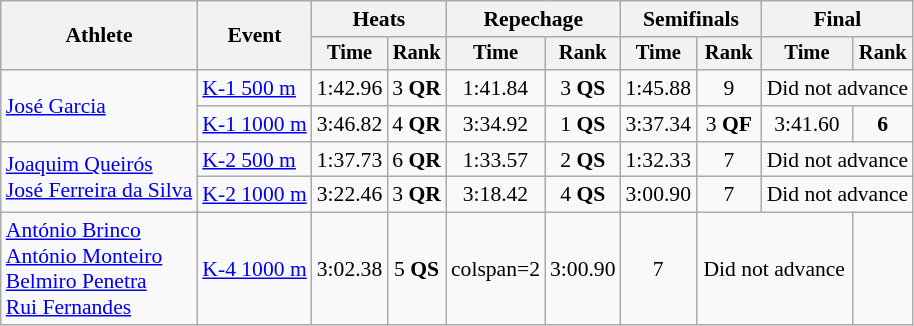<table class=wikitable style="font-size:90%">
<tr>
<th rowspan="2">Athlete</th>
<th rowspan="2">Event</th>
<th colspan="2">Heats</th>
<th colspan="2">Repechage</th>
<th colspan="2">Semifinals</th>
<th colspan="2">Final</th>
</tr>
<tr style="font-size:95%">
<th>Time</th>
<th>Rank</th>
<th>Time</th>
<th>Rank</th>
<th>Time</th>
<th>Rank</th>
<th>Time</th>
<th>Rank</th>
</tr>
<tr align=center>
<td align=left rowspan=2><a href='#'>José Garcia</a></td>
<td align=left><a href='#'>K-1 500 m</a></td>
<td>1:42.96</td>
<td>3 <strong>QR</strong></td>
<td>1:41.84</td>
<td>3 <strong>QS</strong></td>
<td>1:45.88</td>
<td>9</td>
<td colspan=4>Did not advance</td>
</tr>
<tr align=center>
<td align=left><a href='#'>K-1 1000 m</a></td>
<td>3:46.82</td>
<td>4 <strong>QR</strong></td>
<td>3:34.92</td>
<td>1 <strong>QS</strong></td>
<td>3:37.34</td>
<td>3 <strong>QF</strong></td>
<td>3:41.60</td>
<td><strong>6</strong></td>
</tr>
<tr align=center>
<td align=left rowspan=2><a href='#'>Joaquim Queirós</a> <br> <a href='#'>José Ferreira da Silva</a></td>
<td align=left><a href='#'>K-2 500 m</a></td>
<td>1:37.73</td>
<td>6 <strong>QR</strong></td>
<td>1:33.57</td>
<td>2 <strong>QS</strong></td>
<td>1:32.33</td>
<td>7</td>
<td colspan=2>Did not advance</td>
</tr>
<tr align=center>
<td align=left><a href='#'>K-2 1000 m</a></td>
<td>3:22.46</td>
<td>3 <strong>QR</strong></td>
<td>3:18.42</td>
<td>4 <strong>QS</strong></td>
<td>3:00.90</td>
<td>7</td>
<td colspan=2>Did not advance</td>
</tr>
<tr align=center>
<td align=left><a href='#'>António Brinco</a> <br> <a href='#'>António Monteiro</a> <br><a href='#'>Belmiro Penetra</a>  <br> <a href='#'>Rui Fernandes</a></td>
<td align=left><a href='#'>K-4 1000 m</a></td>
<td>3:02.38</td>
<td>5 <strong>QS</strong></td>
<td>colspan=2 </td>
<td>3:00.90</td>
<td>7</td>
<td colspan=2>Did not advance</td>
</tr>
</table>
